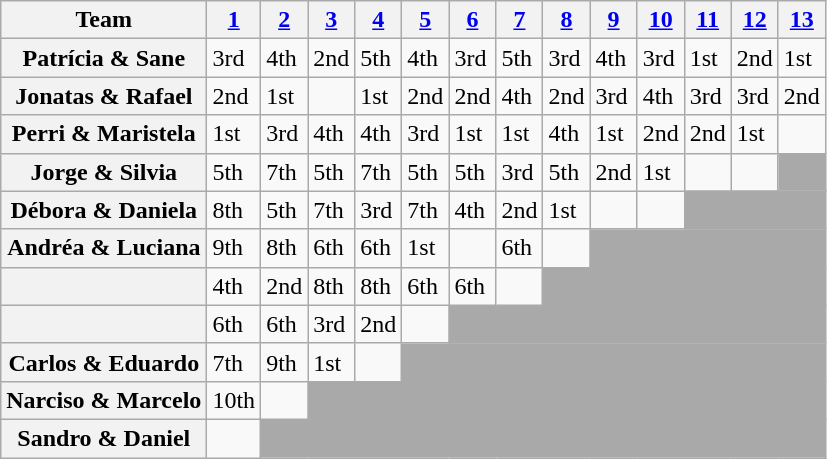<table class="wikitable sortable" style="text-align:left;">
<tr>
<th scope="col" class="unsortable">Team</th>
<th scope="col"><a href='#'>1</a></th>
<th scope="col"><a href='#'>2</a></th>
<th scope="col"><a href='#'>3</a></th>
<th scope="col"><a href='#'>4</a></th>
<th scope="col"><a href='#'>5</a></th>
<th scope="col"><a href='#'>6</a></th>
<th scope="col"><a href='#'>7</a></th>
<th scope="col"><a href='#'>8</a></th>
<th scope="col"><a href='#'>9</a></th>
<th scope="col"><a href='#'>10</a></th>
<th scope="col"><a href='#'>11</a></th>
<th scope="col"><a href='#'>12</a></th>
<th scope="col"><a href='#'>13</a></th>
</tr>
<tr>
<th>Patrícia & Sane</th>
<td>3rd</td>
<td>4th</td>
<td>2nd</td>
<td>5th</td>
<td>4th</td>
<td>3rd</td>
<td>5th</td>
<td>3rd</td>
<td>4th</td>
<td>3rd</td>
<td>1st</td>
<td>2nd</td>
<td>1st</td>
</tr>
<tr>
<th>Jonatas & Rafael</th>
<td>2nd</td>
<td>1st</td>
<td></td>
<td>1st</td>
<td>2nd</td>
<td>2nd</td>
<td>4th</td>
<td>2nd</td>
<td>3rd</td>
<td>4th</td>
<td>3rd</td>
<td>3rd</td>
<td>2nd</td>
</tr>
<tr>
<th>Perri & Maristela</th>
<td>1st</td>
<td>3rd</td>
<td>4th</td>
<td>4th</td>
<td>3rd</td>
<td>1st</td>
<td>1st</td>
<td>4th</td>
<td>1st</td>
<td>2nd</td>
<td>2nd</td>
<td>1st</td>
<td> </td>
</tr>
<tr>
<th>Jorge & Silvia</th>
<td>5th</td>
<td>7th</td>
<td>5th</td>
<td>7th</td>
<td>5th</td>
<td>5th</td>
<td>3rd</td>
<td>5th</td>
<td>2nd</td>
<td>1st</td>
<td></td>
<td></td>
<td colspan="1" bgcolor="darkgray"></td>
</tr>
<tr>
<th>Débora & Daniela</th>
<td>8th</td>
<td>5th</td>
<td>7th</td>
<td>3rd</td>
<td>7th</td>
<td>4th</td>
<td>2nd</td>
<td>1st</td>
<td></td>
<td></td>
<td colspan="3" bgcolor="darkgray"></td>
</tr>
<tr>
<th>Andréa & Luciana</th>
<td>9th</td>
<td>8th</td>
<td>6th</td>
<td>6th</td>
<td>1st</td>
<td></td>
<td>6th</td>
<td></td>
<td colspan="5" bgcolor="darkgray"></td>
</tr>
<tr>
<th></th>
<td>4th</td>
<td>2nd</td>
<td>8th</td>
<td>8th</td>
<td>6th</td>
<td>6th</td>
<td></td>
<td colspan="6" bgcolor="darkgray"></td>
</tr>
<tr>
<th></th>
<td>6th</td>
<td>6th</td>
<td>3rd</td>
<td>2nd</td>
<td></td>
<td colspan="8" bgcolor="darkgray"></td>
</tr>
<tr>
<th>Carlos & Eduardo</th>
<td>7th</td>
<td>9th</td>
<td>1st</td>
<td></td>
<td colspan="9" bgcolor="darkgray"></td>
</tr>
<tr>
<th>Narciso & Marcelo</th>
<td>10th</td>
<td></td>
<td colspan="11" bgcolor="darkgray"></td>
</tr>
<tr>
<th>Sandro & Daniel</th>
<td></td>
<td colspan="12" bgcolor="darkgray"></td>
</tr>
</table>
